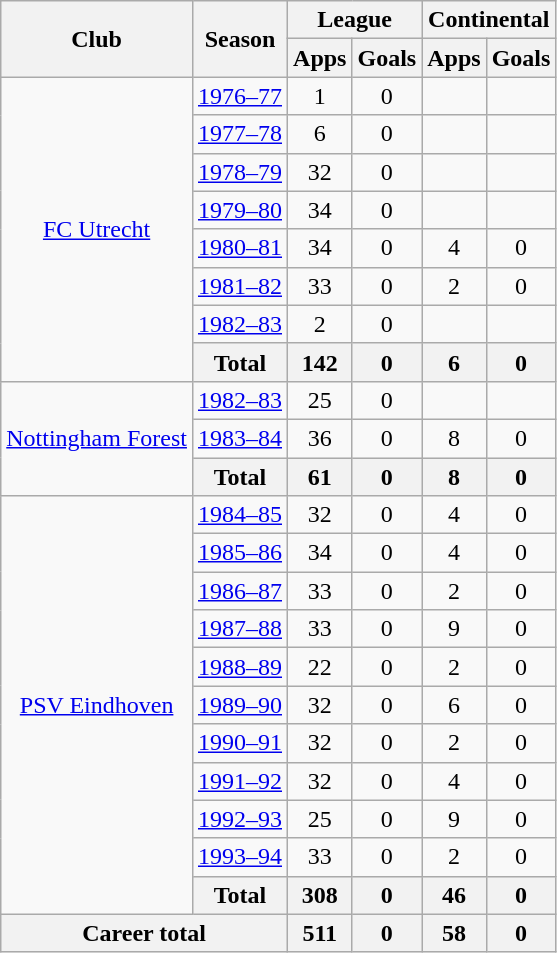<table class="wikitable" style="text-align:center">
<tr>
<th rowspan="2">Club</th>
<th rowspan="2">Season</th>
<th colspan="2">League</th>
<th colspan="2">Continental</th>
</tr>
<tr>
<th>Apps</th>
<th>Goals</th>
<th>Apps</th>
<th>Goals</th>
</tr>
<tr>
<td rowspan="8"><a href='#'>FC Utrecht</a></td>
<td><a href='#'>1976–77</a></td>
<td>1</td>
<td>0</td>
<td></td>
<td></td>
</tr>
<tr>
<td><a href='#'>1977–78</a></td>
<td>6</td>
<td>0</td>
<td></td>
<td></td>
</tr>
<tr>
<td><a href='#'>1978–79</a></td>
<td>32</td>
<td>0</td>
<td></td>
<td></td>
</tr>
<tr>
<td><a href='#'>1979–80</a></td>
<td>34</td>
<td>0</td>
<td></td>
<td></td>
</tr>
<tr>
<td><a href='#'>1980–81</a></td>
<td>34</td>
<td>0</td>
<td>4</td>
<td>0</td>
</tr>
<tr>
<td><a href='#'>1981–82</a></td>
<td>33</td>
<td>0</td>
<td>2</td>
<td>0</td>
</tr>
<tr>
<td><a href='#'>1982–83</a></td>
<td>2</td>
<td>0</td>
<td></td>
<td></td>
</tr>
<tr>
<th>Total</th>
<th>142</th>
<th>0</th>
<th>6</th>
<th>0</th>
</tr>
<tr>
<td rowspan="3"><a href='#'>Nottingham Forest</a></td>
<td><a href='#'>1982–83</a></td>
<td>25</td>
<td>0</td>
<td></td>
<td></td>
</tr>
<tr>
<td><a href='#'>1983–84</a></td>
<td>36</td>
<td>0</td>
<td>8</td>
<td>0</td>
</tr>
<tr>
<th>Total</th>
<th>61</th>
<th>0</th>
<th>8</th>
<th>0</th>
</tr>
<tr>
<td rowspan="11"><a href='#'>PSV Eindhoven</a></td>
<td><a href='#'>1984–85</a></td>
<td>32</td>
<td>0</td>
<td>4</td>
<td>0</td>
</tr>
<tr>
<td><a href='#'>1985–86</a></td>
<td>34</td>
<td>0</td>
<td>4</td>
<td>0</td>
</tr>
<tr>
<td><a href='#'>1986–87</a></td>
<td>33</td>
<td>0</td>
<td>2</td>
<td>0</td>
</tr>
<tr>
<td><a href='#'>1987–88</a></td>
<td>33</td>
<td>0</td>
<td>9</td>
<td>0</td>
</tr>
<tr>
<td><a href='#'>1988–89</a></td>
<td>22</td>
<td>0</td>
<td>2</td>
<td>0</td>
</tr>
<tr>
<td><a href='#'>1989–90</a></td>
<td>32</td>
<td>0</td>
<td>6</td>
<td>0</td>
</tr>
<tr>
<td><a href='#'>1990–91</a></td>
<td>32</td>
<td>0</td>
<td>2</td>
<td>0</td>
</tr>
<tr>
<td><a href='#'>1991–92</a></td>
<td>32</td>
<td>0</td>
<td>4</td>
<td>0</td>
</tr>
<tr>
<td><a href='#'>1992–93</a></td>
<td>25</td>
<td>0</td>
<td>9</td>
<td>0</td>
</tr>
<tr>
<td><a href='#'>1993–94</a></td>
<td>33</td>
<td>0</td>
<td>2</td>
<td>0</td>
</tr>
<tr>
<th>Total</th>
<th>308</th>
<th>0</th>
<th>46</th>
<th>0</th>
</tr>
<tr>
<th colspan="2">Career total</th>
<th>511</th>
<th>0</th>
<th>58</th>
<th>0</th>
</tr>
</table>
